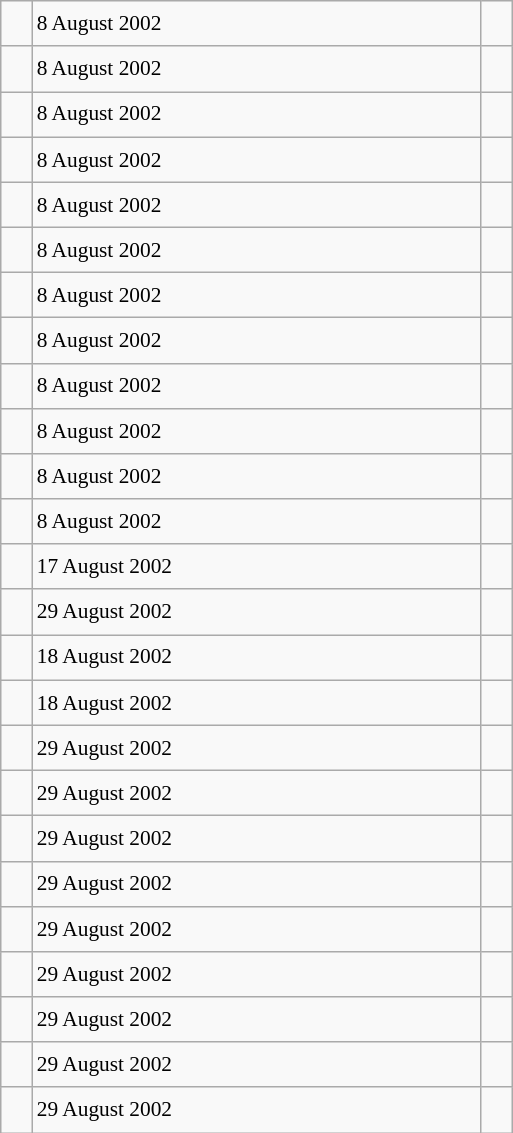<table class="wikitable" style="font-size: 89%; float: left; width: 24em; margin-right: 1em; line-height: 1.65em">
<tr>
<td></td>
<td>8 August 2002</td>
<td><small></small></td>
</tr>
<tr>
<td></td>
<td>8 August 2002</td>
<td><small></small></td>
</tr>
<tr>
<td></td>
<td>8 August 2002</td>
<td><small></small></td>
</tr>
<tr>
<td></td>
<td>8 August 2002</td>
<td><small></small></td>
</tr>
<tr>
<td></td>
<td>8 August 2002</td>
<td><small></small></td>
</tr>
<tr>
<td></td>
<td>8 August 2002</td>
<td><small></small></td>
</tr>
<tr>
<td></td>
<td>8 August 2002</td>
<td><small></small></td>
</tr>
<tr>
<td></td>
<td>8 August 2002</td>
<td><small></small></td>
</tr>
<tr>
<td></td>
<td>8 August 2002</td>
<td><small></small></td>
</tr>
<tr>
<td></td>
<td>8 August 2002</td>
<td><small></small></td>
</tr>
<tr>
<td></td>
<td>8 August 2002</td>
<td><small></small></td>
</tr>
<tr>
<td></td>
<td>8 August 2002</td>
<td><small></small></td>
</tr>
<tr>
<td></td>
<td>17 August 2002</td>
<td><small></small></td>
</tr>
<tr>
<td></td>
<td>29 August 2002</td>
<td><small></small></td>
</tr>
<tr>
<td></td>
<td>18 August 2002</td>
<td><small></small></td>
</tr>
<tr>
<td></td>
<td>18 August 2002</td>
<td><small></small></td>
</tr>
<tr>
<td></td>
<td>29 August 2002</td>
<td><small></small></td>
</tr>
<tr>
<td></td>
<td>29 August 2002</td>
<td><small></small></td>
</tr>
<tr>
<td></td>
<td>29 August 2002</td>
<td><small></small></td>
</tr>
<tr>
<td></td>
<td>29 August 2002</td>
<td><small></small></td>
</tr>
<tr>
<td></td>
<td>29 August 2002</td>
<td><small></small></td>
</tr>
<tr>
<td></td>
<td>29 August 2002</td>
<td><small></small></td>
</tr>
<tr>
<td></td>
<td>29 August 2002</td>
<td><small></small></td>
</tr>
<tr>
<td></td>
<td>29 August 2002</td>
<td><small></small></td>
</tr>
<tr>
<td></td>
<td>29 August 2002</td>
<td><small></small></td>
</tr>
</table>
